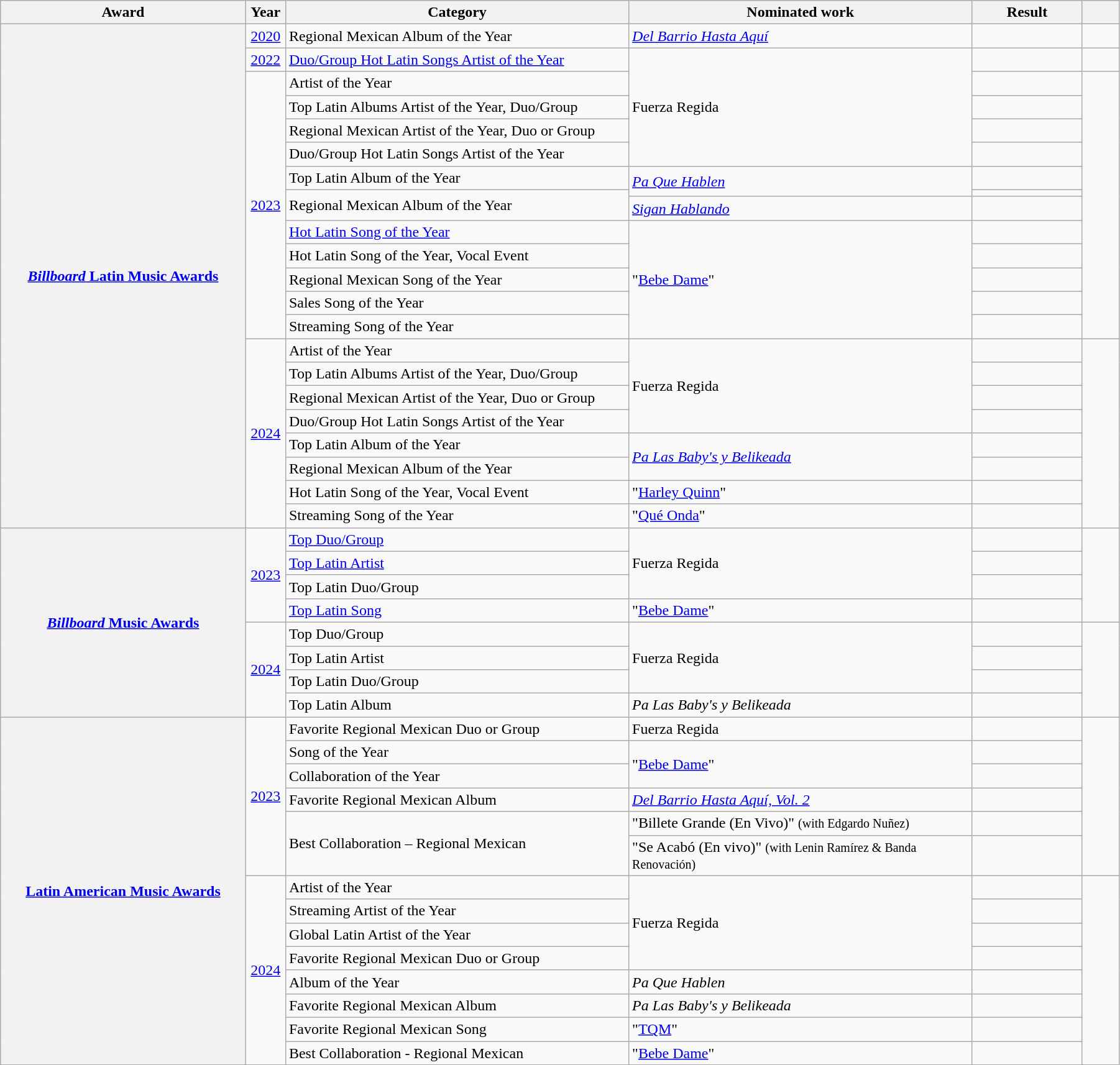<table class="wikitable sortable plainrowheaders" style="width:95%;">
<tr>
<th style="width:20%;">Award</th>
<th width=3%>Year</th>
<th style="width:28%;">Category</th>
<th style="width:28%;">Nominated work</th>
<th style="width:9%;">Result</th>
<th style="width:3%;"></th>
</tr>
<tr>
<th scope="row" rowspan="22"><a href='#'><em>Billboard</em> Latin Music Awards</a></th>
<td align="center"><a href='#'>2020</a></td>
<td>Regional Mexican Album of the Year</td>
<td><em><a href='#'>Del Barrio Hasta Aquí</a></em></td>
<td></td>
<td align="center"></td>
</tr>
<tr>
<td align="center"><a href='#'>2022</a></td>
<td><a href='#'>Duo/Group Hot Latin Songs Artist of the Year</a></td>
<td rowspan="5">Fuerza Regida</td>
<td></td>
<td align="center"></td>
</tr>
<tr>
<td rowspan="12" align="center"><a href='#'>2023</a></td>
<td>Artist of the Year</td>
<td></td>
<td rowspan="12" align="center"></td>
</tr>
<tr>
<td>Top Latin Albums Artist of the Year, Duo/Group</td>
<td></td>
</tr>
<tr>
<td>Regional Mexican Artist of the Year, Duo or Group</td>
<td></td>
</tr>
<tr>
<td>Duo/Group Hot Latin Songs Artist of the Year</td>
<td></td>
</tr>
<tr>
<td>Top Latin Album of the Year</td>
<td rowspan="2"><em><a href='#'>Pa Que Hablen</a></em></td>
<td></td>
</tr>
<tr>
<td rowspan="2">Regional Mexican Album of the Year</td>
<td></td>
</tr>
<tr>
<td><em><a href='#'>Sigan Hablando</a></em></td>
<td></td>
</tr>
<tr>
<td><a href='#'>Hot Latin Song of the Year</a></td>
<td rowspan="5">"<a href='#'>Bebe Dame</a>" </td>
<td></td>
</tr>
<tr>
<td>Hot Latin Song of the Year, Vocal Event</td>
<td></td>
</tr>
<tr>
<td>Regional Mexican Song of the Year</td>
<td></td>
</tr>
<tr>
<td>Sales Song of the Year</td>
<td></td>
</tr>
<tr>
<td>Streaming Song of the Year</td>
<td></td>
</tr>
<tr>
<td rowspan="8" align="center"><a href='#'>2024</a></td>
<td>Artist of the Year</td>
<td rowspan="4">Fuerza Regida</td>
<td></td>
<td rowspan="8" align="center"></td>
</tr>
<tr>
<td>Top Latin Albums Artist of the Year, Duo/Group</td>
<td></td>
</tr>
<tr>
<td>Regional Mexican Artist of the Year, Duo or Group</td>
<td></td>
</tr>
<tr>
<td>Duo/Group Hot Latin Songs Artist of the Year</td>
<td></td>
</tr>
<tr>
<td>Top Latin Album of the Year</td>
<td rowspan="2"><em><a href='#'>Pa Las Baby's y Belikeada</a></em></td>
<td></td>
</tr>
<tr>
<td>Regional Mexican Album of the Year</td>
<td></td>
</tr>
<tr>
<td>Hot Latin Song of the Year, Vocal Event</td>
<td>"<a href='#'>Harley Quinn</a>" </td>
<td></td>
</tr>
<tr>
<td>Streaming Song of the Year</td>
<td>"<a href='#'>Qué Onda</a>" </td>
<td></td>
</tr>
<tr>
<th scope="row" rowspan="8"><a href='#'><em>Billboard</em> Music Awards</a></th>
<td rowspan="4" align="center"><a href='#'>2023</a></td>
<td><a href='#'>Top Duo/Group</a></td>
<td rowspan="3">Fuerza Regida</td>
<td></td>
<td rowspan="4" align="center"></td>
</tr>
<tr>
<td><a href='#'>Top Latin Artist</a></td>
<td></td>
</tr>
<tr>
<td>Top Latin Duo/Group</td>
<td></td>
</tr>
<tr>
<td><a href='#'>Top Latin Song</a></td>
<td>"<a href='#'>Bebe Dame</a>" </td>
<td></td>
</tr>
<tr>
<td rowspan="4" align="center"><a href='#'>2024</a></td>
<td>Top Duo/Group</td>
<td rowspan="3">Fuerza Regida</td>
<td></td>
<td rowspan="4" align="center"></td>
</tr>
<tr>
<td>Top Latin Artist</td>
<td></td>
</tr>
<tr>
<td>Top Latin Duo/Group</td>
<td></td>
</tr>
<tr>
<td>Top Latin Album</td>
<td><em>Pa Las Baby's y Belikeada</em></td>
<td></td>
</tr>
<tr>
<th scope="row" rowspan="14"><a href='#'>Latin American Music Awards</a></th>
<td rowspan="6" align="center"><a href='#'>2023</a></td>
<td>Favorite Regional Mexican Duo or Group</td>
<td>Fuerza Regida</td>
<td></td>
<td rowspan="6" align="center"></td>
</tr>
<tr>
<td>Song of the Year</td>
<td rowspan="2">"<a href='#'>Bebe Dame</a>" </td>
<td></td>
</tr>
<tr>
<td>Collaboration of the Year</td>
<td></td>
</tr>
<tr>
<td>Favorite Regional Mexican Album</td>
<td><em><a href='#'>Del Barrio Hasta Aquí, Vol. 2</a></em></td>
<td></td>
</tr>
<tr>
<td rowspan="2">Best Collaboration – Regional Mexican</td>
<td>"Billete Grande (En Vivo)" <small>(with Edgardo Nuñez)</small></td>
<td></td>
</tr>
<tr>
<td>"Se Acabó (En vivo)" <small>(with Lenin Ramírez & Banda Renovación)</small></td>
<td></td>
</tr>
<tr>
<td rowspan="8" align="center"><a href='#'>2024</a></td>
<td>Artist of the Year</td>
<td rowspan="4">Fuerza Regida</td>
<td></td>
<td rowspan="8" align="center"></td>
</tr>
<tr>
<td>Streaming Artist of the Year</td>
<td></td>
</tr>
<tr>
<td>Global Latin Artist of the Year</td>
<td></td>
</tr>
<tr>
<td>Favorite Regional Mexican Duo or Group</td>
<td></td>
</tr>
<tr>
<td>Album of the Year</td>
<td><em>Pa Que Hablen</em></td>
<td></td>
</tr>
<tr>
<td>Favorite Regional Mexican Album</td>
<td><em>Pa Las Baby's y Belikeada</em></td>
<td></td>
</tr>
<tr>
<td>Favorite Regional Mexican Song</td>
<td>"<a href='#'>TQM</a>"</td>
<td></td>
</tr>
<tr>
<td>Best Collaboration - Regional Mexican</td>
<td>"<a href='#'>Bebe Dame</a>" </td>
<td></td>
</tr>
</table>
